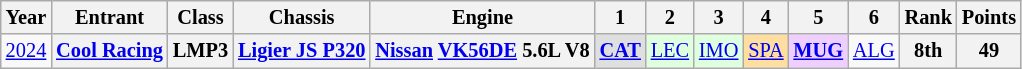<table class="wikitable" style="text-align:center; font-size:85%">
<tr>
<th>Year</th>
<th>Entrant</th>
<th>Class</th>
<th>Chassis</th>
<th>Engine</th>
<th>1</th>
<th>2</th>
<th>3</th>
<th>4</th>
<th>5</th>
<th>6</th>
<th>Rank</th>
<th>Points</th>
</tr>
<tr>
<td><a href='#'>2024</a></td>
<th nowrap><a href='#'>Cool Racing</a></th>
<th>LMP3</th>
<th nowrap><a href='#'>Ligier JS P320</a></th>
<th nowrap><a href='#'>Nissan</a> <a href='#'>VK56DE</a> 5.6L V8</th>
<td style="background:#DFDFDF;"><strong><a href='#'>CAT</a></strong><br></td>
<td style="background:#DFFFDF;"><a href='#'>LEC</a><br></td>
<td style="background:#DFFFDF;"><a href='#'>IMO</a><br></td>
<td style="background:#FFDF9F;"><a href='#'>SPA</a><br></td>
<td style="background:#EFCFFF;"><strong><a href='#'>MUG</a></strong><br></td>
<td style="background:#;"><a href='#'>ALG</a></td>
<th>8th</th>
<th>49</th>
</tr>
</table>
